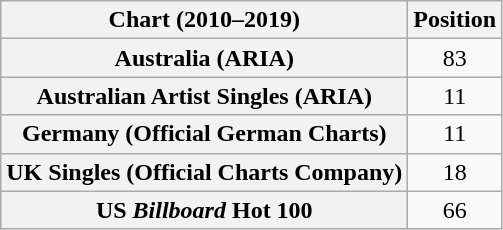<table class="wikitable sortable plainrowheaders" style="text-align:center">
<tr>
<th scope="col">Chart (2010–2019)</th>
<th scope="col">Position</th>
</tr>
<tr>
<th scope="row">Australia (ARIA)</th>
<td>83</td>
</tr>
<tr>
<th scope="row">Australian Artist Singles (ARIA)</th>
<td>11</td>
</tr>
<tr>
<th scope="row">Germany (Official German Charts)</th>
<td>11</td>
</tr>
<tr>
<th scope="row">UK Singles (Official Charts Company)</th>
<td>18</td>
</tr>
<tr>
<th scope="row">US <em>Billboard</em> Hot 100</th>
<td>66</td>
</tr>
</table>
